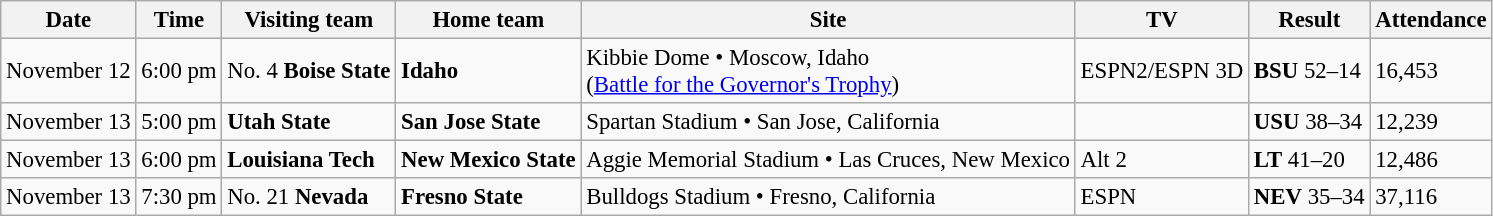<table class="wikitable" style="font-size:95%;">
<tr>
<th>Date</th>
<th>Time</th>
<th>Visiting team</th>
<th>Home team</th>
<th>Site</th>
<th>TV</th>
<th>Result</th>
<th>Attendance</th>
</tr>
<tr bgcolor=>
<td>November 12</td>
<td>6:00 pm</td>
<td>No. 4 <strong>Boise State</strong></td>
<td><strong>Idaho</strong></td>
<td>Kibbie Dome • Moscow, Idaho<br> (<a href='#'>Battle for the Governor's Trophy</a>)</td>
<td>ESPN2/ESPN 3D</td>
<td><strong>BSU</strong> 52–14</td>
<td>16,453</td>
</tr>
<tr bgcolor=>
<td>November 13</td>
<td>5:00 pm</td>
<td><strong>Utah State</strong></td>
<td><strong>San Jose State</strong></td>
<td>Spartan Stadium • San Jose, California</td>
<td></td>
<td><strong>USU</strong> 38–34</td>
<td>12,239</td>
</tr>
<tr bgcolor=>
<td>November 13</td>
<td>6:00 pm</td>
<td><strong>Louisiana Tech</strong></td>
<td><strong>New Mexico State</strong></td>
<td>Aggie Memorial Stadium • Las Cruces, New Mexico</td>
<td>Alt 2</td>
<td><strong>LT</strong> 41–20</td>
<td>12,486</td>
</tr>
<tr bgcolor=>
<td>November 13</td>
<td>7:30 pm</td>
<td>No. 21 <strong>Nevada</strong></td>
<td><strong>Fresno State</strong></td>
<td>Bulldogs Stadium • Fresno, California</td>
<td>ESPN</td>
<td><strong>NEV</strong> 35–34</td>
<td>37,116</td>
</tr>
</table>
